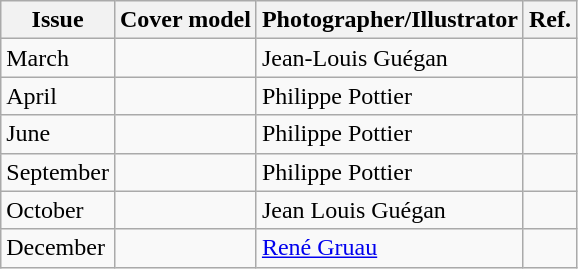<table class="wikitable">
<tr>
<th>Issue</th>
<th>Cover model</th>
<th>Photographer/Illustrator</th>
<th>Ref.</th>
</tr>
<tr>
<td>March</td>
<td></td>
<td>Jean-Louis Guégan</td>
<td></td>
</tr>
<tr>
<td>April</td>
<td></td>
<td>Philippe Pottier</td>
<td></td>
</tr>
<tr>
<td>June</td>
<td></td>
<td>Philippe Pottier</td>
<td></td>
</tr>
<tr>
<td>September</td>
<td></td>
<td>Philippe Pottier</td>
<td></td>
</tr>
<tr>
<td>October</td>
<td></td>
<td>Jean Louis Guégan</td>
<td></td>
</tr>
<tr>
<td>December</td>
<td></td>
<td><a href='#'>René Gruau</a></td>
<td></td>
</tr>
</table>
